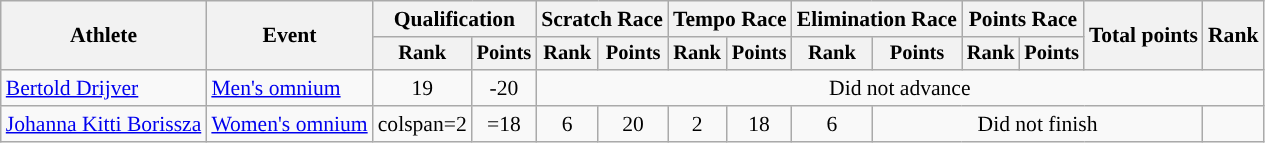<table class="wikitable" style="font-size:90%">
<tr>
<th rowspan="2">Athlete</th>
<th rowspan="2">Event</th>
<th colspan=2>Qualification</th>
<th colspan=2>Scratch Race</th>
<th colspan=2>Tempo Race</th>
<th colspan=2>Elimination Race</th>
<th colspan=2>Points Race</th>
<th rowspan=2>Total points</th>
<th rowspan=2>Rank</th>
</tr>
<tr style="font-size:95%">
<th>Rank</th>
<th>Points</th>
<th>Rank</th>
<th>Points</th>
<th>Rank</th>
<th>Points</th>
<th>Rank</th>
<th>Points</th>
<th>Rank</th>
<th>Points</th>
</tr>
<tr align=center>
<td align=left><a href='#'>Bertold Drijver</a></td>
<td align=left><a href='#'>Men's omnium</a></td>
<td>19</td>
<td>-20</td>
<td colspan=10>Did not advance</td>
</tr>
<tr align=center>
<td align=left><a href='#'>Johanna Kitti Borissza</a></td>
<td align=left><a href='#'>Women's omnium</a></td>
<td>colspan=2</td>
<td>=18</td>
<td>6</td>
<td>20</td>
<td>2</td>
<td>18</td>
<td>6</td>
<td colspan=4>Did not finish</td>
</tr>
</table>
